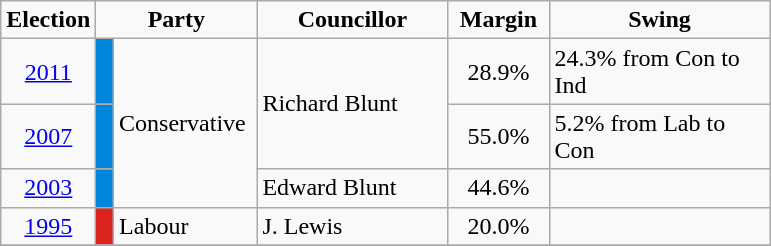<table class="wikitable" border="1">
<tr>
<td width=50 align="center"><strong>Election</strong></td>
<td width=100 align="center" colspan="2"><strong>Party</strong></td>
<td width=120 align="center"><strong>Councillor</strong></td>
<td width=60 align="center"><strong>Margin</strong></td>
<td width=140 align="center"><strong>Swing</strong></td>
</tr>
<tr>
<td align="center"><a href='#'>2011</a></td>
<td bgcolor="#0087DC"> </td>
<td rowspan="3">Conservative</td>
<td rowspan="2">Richard Blunt</td>
<td align="center">28.9%</td>
<td>24.3% from Con to Ind</td>
</tr>
<tr>
<td align="center"><a href='#'>2007</a></td>
<td bgcolor="#0087DC"> </td>
<td align="center">55.0%</td>
<td>5.2% from Lab to Con</td>
</tr>
<tr>
<td align="center"><a href='#'>2003</a></td>
<td bgcolor="#0087DC"> </td>
<td>Edward Blunt</td>
<td align="center">44.6%</td>
<td></td>
</tr>
<tr>
<td align="center"><a href='#'>1995</a></td>
<td bgcolor="#DC241F"> </td>
<td>Labour</td>
<td>J. Lewis</td>
<td align="center">20.0%</td>
<td></td>
</tr>
<tr>
</tr>
</table>
